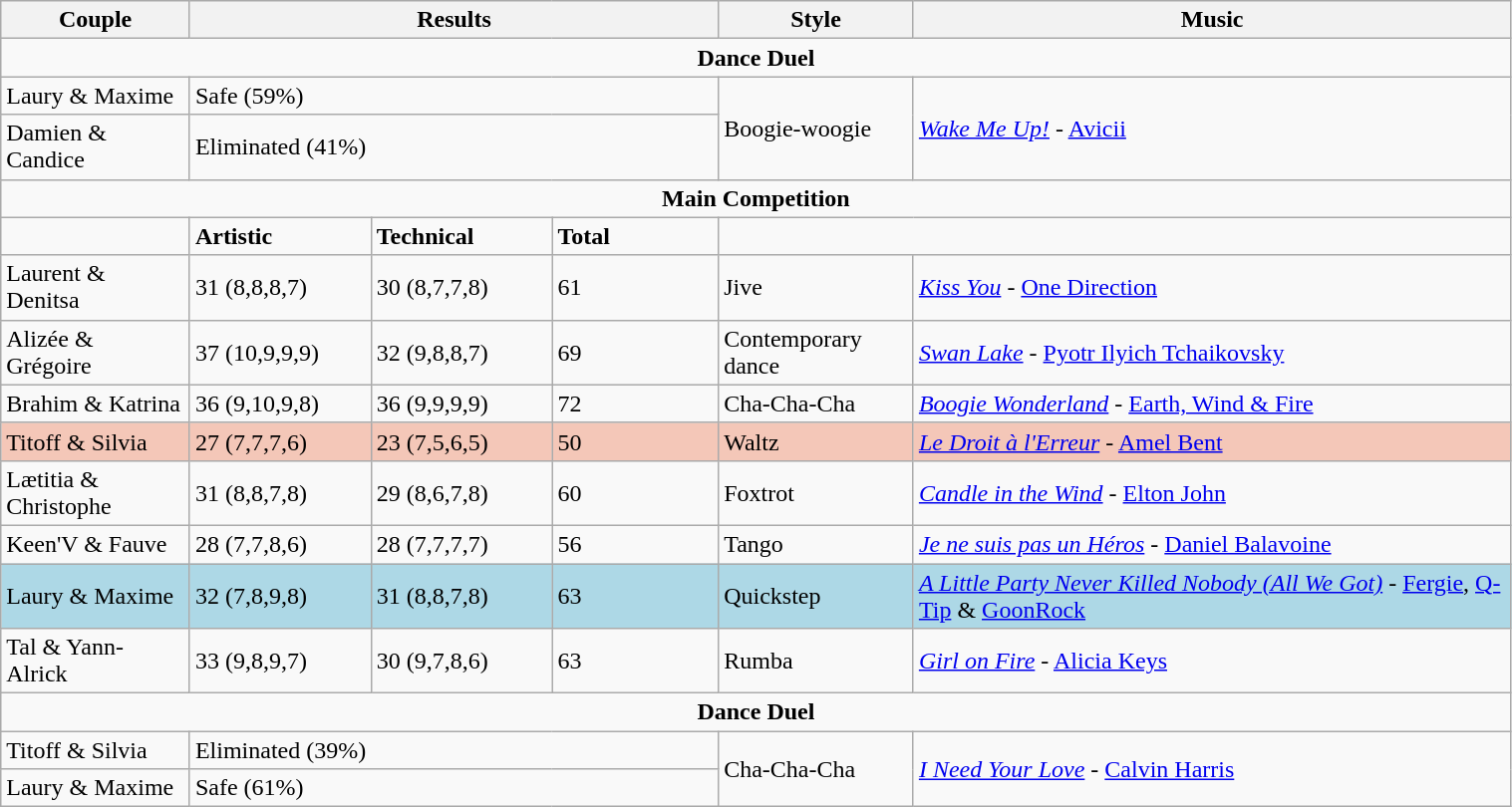<table class="wikitable" style="width:80%;">
<tr>
<th>Couple</th>
<th colspan=3>Results</th>
<th>Style</th>
<th>Music</th>
</tr>
<tr>
<td colspan=6  style="text-align:center;"><strong>Dance Duel</strong></td>
</tr>
<tr>
<td>Laury & Maxime</td>
<td colspan=3>Safe (59%)</td>
<td rowspan=2>Boogie-woogie</td>
<td rowspan=2><em><a href='#'>Wake Me Up!</a></em> - <a href='#'>Avicii</a></td>
</tr>
<tr>
<td>Damien & Candice</td>
<td colspan=3>Eliminated (41%)</td>
</tr>
<tr>
<td colspan=6  style="text-align:center;"><strong>Main Competition</strong></td>
</tr>
<tr>
<td></td>
<td style="width:12%;"><strong>Artistic</strong></td>
<td style="width:12%;"><strong>Technical</strong></td>
<td style="width:11%;"><strong>Total</strong></td>
<td colspan=2></td>
</tr>
<tr>
<td>Laurent & Denitsa</td>
<td>31 (8,8,8,7)</td>
<td>30 (8,7,7,8)</td>
<td>61</td>
<td>Jive</td>
<td><em><a href='#'>Kiss You</a></em> - <a href='#'>One Direction</a></td>
</tr>
<tr>
<td>Alizée & Grégoire</td>
<td>37 (10,9,9,9)</td>
<td>32 (9,8,8,7)</td>
<td>69</td>
<td>Contemporary dance</td>
<td><em><a href='#'>Swan Lake</a></em> - <a href='#'>Pyotr Ilyich Tchaikovsky</a></td>
</tr>
<tr>
<td>Brahim & Katrina</td>
<td>36 (9,10,9,8)</td>
<td>36 (9,9,9,9)</td>
<td>72</td>
<td>Cha-Cha-Cha</td>
<td><em><a href='#'>Boogie Wonderland</a></em> - <a href='#'>Earth, Wind & Fire</a></td>
</tr>
<tr style="background:#f4c7b8;">
<td>Titoff & Silvia</td>
<td>27 (7,7,7,6)</td>
<td>23 (7,5,6,5)</td>
<td>50</td>
<td>Waltz</td>
<td><em><a href='#'>Le Droit à l'Erreur</a></em> - <a href='#'>Amel Bent</a></td>
</tr>
<tr>
<td>Lætitia & Christophe</td>
<td>31 (8,8,7,8)</td>
<td>29 (8,6,7,8)</td>
<td>60</td>
<td>Foxtrot</td>
<td><em><a href='#'>Candle in the Wind</a></em> - <a href='#'>Elton John</a></td>
</tr>
<tr>
<td>Keen'V & Fauve</td>
<td>28 (7,7,8,6)</td>
<td>28 (7,7,7,7)</td>
<td>56</td>
<td>Tango</td>
<td><em><a href='#'>Je ne suis pas un Héros</a></em> - <a href='#'>Daniel Balavoine</a></td>
</tr>
<tr style="background:lightblue">
<td>Laury & Maxime</td>
<td>32 (7,8,9,8)</td>
<td>31 (8,8,7,8)</td>
<td>63</td>
<td>Quickstep</td>
<td><em><a href='#'>A Little Party Never Killed Nobody (All We Got)</a></em> - <a href='#'>Fergie</a>, <a href='#'>Q-Tip</a> & <a href='#'>GoonRock</a></td>
</tr>
<tr>
<td>Tal & Yann-Alrick</td>
<td>33 (9,8,9,7)</td>
<td>30 (9,7,8,6)</td>
<td>63</td>
<td>Rumba</td>
<td><em><a href='#'>Girl on Fire</a></em> - <a href='#'>Alicia Keys</a></td>
</tr>
<tr>
<td colspan=6  style="text-align:center;"><strong>Dance Duel</strong></td>
</tr>
<tr>
<td>Titoff & Silvia</td>
<td colspan=3>Eliminated (39%)</td>
<td rowspan=2>Cha-Cha-Cha</td>
<td rowspan=2><em><a href='#'>I Need Your Love</a></em> - <a href='#'>Calvin Harris</a></td>
</tr>
<tr>
<td>Laury & Maxime</td>
<td colspan=3>Safe (61%)</td>
</tr>
</table>
